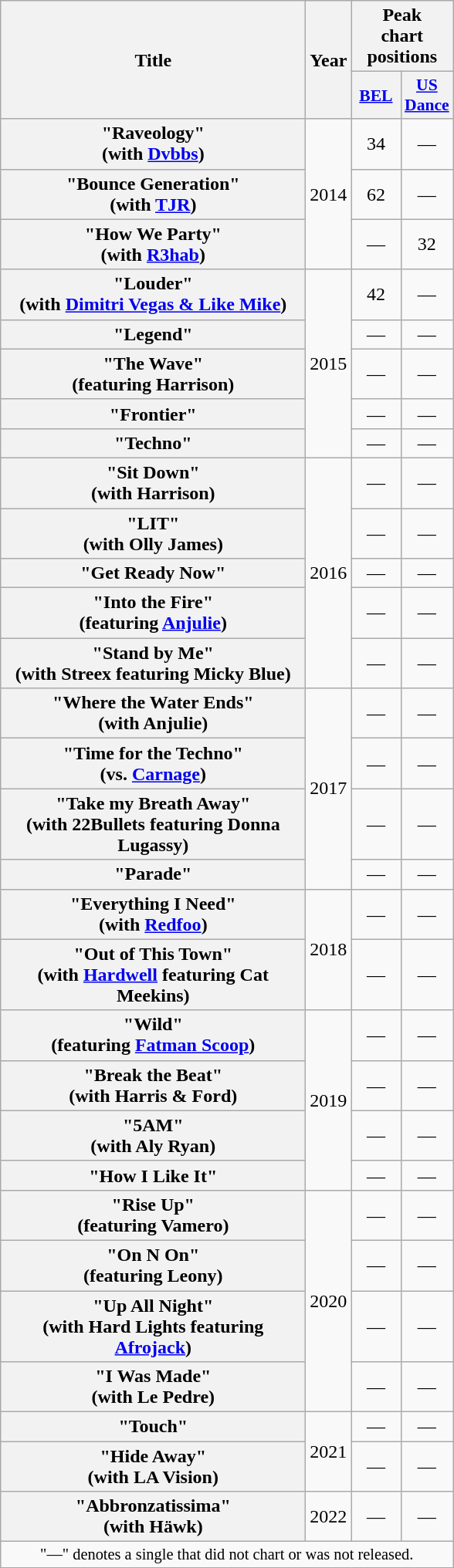<table class="wikitable plainrowheaders" style="text-align:center;">
<tr>
<th scope="col" rowspan="2" style="width:16em;">Title</th>
<th scope="col" rowspan="2">Year</th>
<th scope="col" colspan="2">Peak<br>chart<br>positions</th>
</tr>
<tr>
<th scope="col" style="width:2.5em;font-size:90%;"><a href='#'>BEL</a><br></th>
<th scope="col" style="width:2.5em;font-size:90%;"><a href='#'>US Dance</a><br></th>
</tr>
<tr>
<th scope="row">"Raveology"<br><span>(with <a href='#'>Dvbbs</a>)</span></th>
<td rowspan="3">2014</td>
<td>34</td>
<td>—</td>
</tr>
<tr>
<th scope="row">"Bounce Generation"<br><span>(with <a href='#'>TJR</a>)</span></th>
<td>62</td>
<td>—</td>
</tr>
<tr>
<th scope="row">"How We Party"<br><span>(with <a href='#'>R3hab</a>)</span></th>
<td>—</td>
<td>32</td>
</tr>
<tr>
<th scope="row">"Louder"<br><span>(with <a href='#'>Dimitri Vegas & Like Mike</a>)</span></th>
<td rowspan="5">2015</td>
<td>42</td>
<td>—</td>
</tr>
<tr>
<th scope="row">"Legend"</th>
<td>—</td>
<td>—</td>
</tr>
<tr>
<th scope="row">"The Wave"<br><span>(featuring Harrison)</span></th>
<td>—</td>
<td>—</td>
</tr>
<tr>
<th scope="row">"Frontier"</th>
<td>—</td>
<td>—</td>
</tr>
<tr>
<th scope="row">"Techno"</th>
<td>—</td>
<td>—</td>
</tr>
<tr>
<th scope="row">"Sit Down"<br><span>(with Harrison)</span></th>
<td rowspan="5">2016</td>
<td>—</td>
<td>—</td>
</tr>
<tr>
<th scope="row">"LIT"<br><span>(with Olly James)</span></th>
<td>—</td>
<td>—</td>
</tr>
<tr>
<th scope="row">"Get Ready Now"</th>
<td>—</td>
<td>—</td>
</tr>
<tr>
<th scope="row">"Into the Fire"<br><span>(featuring <a href='#'>Anjulie</a>)</span></th>
<td>—</td>
<td>—</td>
</tr>
<tr>
<th scope="row">"Stand by Me"<br><span>(with Streex featuring Micky Blue)</span></th>
<td>—</td>
<td>—</td>
</tr>
<tr>
<th scope="row">"Where the Water Ends"<br><span>(with Anjulie)</span></th>
<td rowspan="4">2017</td>
<td>—</td>
<td>—</td>
</tr>
<tr>
<th scope="row">"Time for the Techno"<br><span>(vs. <a href='#'>Carnage</a>)</span></th>
<td>—</td>
<td>—</td>
</tr>
<tr>
<th scope="row">"Take my Breath Away"<br><span>(with 22Bullets featuring Donna Lugassy)</span></th>
<td>—</td>
<td>—</td>
</tr>
<tr>
<th scope="row">"Parade"</th>
<td>—</td>
<td>—</td>
</tr>
<tr>
<th scope="row">"Everything I Need"<br><span>(with <a href='#'>Redfoo</a>)</span></th>
<td rowspan="2">2018</td>
<td>—</td>
<td>—</td>
</tr>
<tr>
<th scope="row">"Out of This Town" <br><span>(with <a href='#'>Hardwell</a> featuring Cat Meekins)</span><br></th>
<td>—</td>
<td>—</td>
</tr>
<tr>
<th scope="row">"Wild" <br><span>(featuring <a href='#'>Fatman Scoop</a>)</span></th>
<td rowspan="4">2019</td>
<td>—</td>
<td>—</td>
</tr>
<tr>
<th scope="row">"Break the Beat" <br><span>(with Harris & Ford)</span></th>
<td>—</td>
<td>—</td>
</tr>
<tr>
<th scope="row">"5AM" <br><span>(with Aly Ryan)</span></th>
<td>—</td>
<td>—</td>
</tr>
<tr>
<th scope="row">"How I Like It"</th>
<td>—</td>
<td>—</td>
</tr>
<tr>
<th scope="row">"Rise Up" <br><span>(featuring Vamero)</span></th>
<td rowspan="4">2020</td>
<td>—</td>
<td>—</td>
</tr>
<tr>
<th scope="row">"On N On" <br><span>(featuring Leony)</span></th>
<td>—</td>
<td>—</td>
</tr>
<tr>
<th scope="row">"Up All Night" <br><span>(with Hard Lights featuring <a href='#'>Afrojack</a>)</span></th>
<td>—</td>
<td>—</td>
</tr>
<tr>
<th scope="row">"I Was Made" <br><span>(with Le Pedre)</span></th>
<td>—</td>
<td>—</td>
</tr>
<tr>
<th scope="row">"Touch"</th>
<td rowspan="2">2021</td>
<td>—</td>
<td>—</td>
</tr>
<tr>
<th scope="row">"Hide Away" <br><span>(with LA Vision)</span></th>
<td>—</td>
<td>—</td>
</tr>
<tr>
<th scope="row">"Abbronzatissima" <br><span>(with Häwk)</span></th>
<td>2022</td>
<td>—</td>
<td>—</td>
</tr>
<tr>
<td colspan="6" style="font-size:85%">"—" denotes a single that did not chart or was not released.</td>
</tr>
</table>
